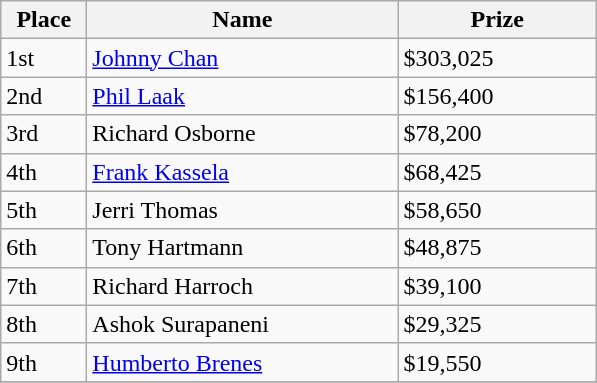<table class="wikitable">
<tr>
<th width="50">Place</th>
<th width="200">Name</th>
<th width="125">Prize</th>
</tr>
<tr>
<td>1st</td>
<td><a href='#'>Johnny Chan</a></td>
<td>$303,025</td>
</tr>
<tr>
<td>2nd</td>
<td><a href='#'>Phil Laak</a></td>
<td>$156,400</td>
</tr>
<tr>
<td>3rd</td>
<td>Richard Osborne</td>
<td>$78,200</td>
</tr>
<tr>
<td>4th</td>
<td><a href='#'>Frank Kassela</a></td>
<td>$68,425</td>
</tr>
<tr>
<td>5th</td>
<td>Jerri Thomas</td>
<td>$58,650</td>
</tr>
<tr>
<td>6th</td>
<td>Tony Hartmann</td>
<td>$48,875</td>
</tr>
<tr>
<td>7th</td>
<td>Richard Harroch</td>
<td>$39,100</td>
</tr>
<tr>
<td>8th</td>
<td>Ashok Surapaneni</td>
<td>$29,325</td>
</tr>
<tr>
<td>9th</td>
<td><a href='#'>Humberto Brenes</a></td>
<td>$19,550</td>
</tr>
<tr>
</tr>
</table>
